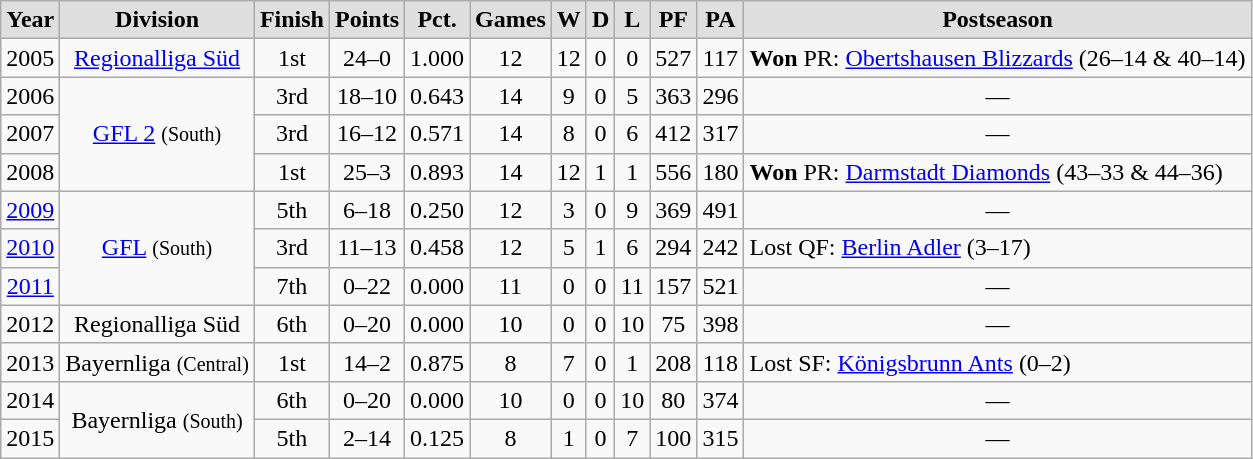<table class="wikitable" style="text-align:center;">
<tr style="background:#DFDFDF; font-weight:bold;">
<td>Year</td>
<td>Division</td>
<td>Finish</td>
<td>Points</td>
<td>Pct.</td>
<td>Games</td>
<td>W</td>
<td>D</td>
<td>L</td>
<td>PF</td>
<td>PA</td>
<td>Postseason</td>
</tr>
<tr>
<td>2005</td>
<td><a href='#'>Regionalliga Süd</a></td>
<td>1st</td>
<td>24–0</td>
<td>1.000</td>
<td>12</td>
<td>12</td>
<td>0</td>
<td>0</td>
<td>527</td>
<td>117</td>
<td style="text-align:left;"><strong>Won</strong> PR: <a href='#'>Obertshausen Blizzards</a> (26–14 & 40–14)</td>
</tr>
<tr>
<td>2006</td>
<td rowspan="3"><a href='#'>GFL 2</a> <small>(South)</small></td>
<td>3rd</td>
<td>18–10</td>
<td>0.643</td>
<td>14</td>
<td>9</td>
<td>0</td>
<td>5</td>
<td>363</td>
<td>296</td>
<td>—</td>
</tr>
<tr>
<td>2007</td>
<td>3rd</td>
<td>16–12</td>
<td>0.571</td>
<td>14</td>
<td>8</td>
<td>0</td>
<td>6</td>
<td>412</td>
<td>317</td>
<td>—</td>
</tr>
<tr>
<td>2008</td>
<td>1st</td>
<td>25–3</td>
<td>0.893</td>
<td>14</td>
<td>12</td>
<td>1</td>
<td>1</td>
<td>556</td>
<td>180</td>
<td style="text-align:left;"><strong>Won</strong> PR: <a href='#'>Darmstadt Diamonds</a> (43–33 & 44–36)</td>
</tr>
<tr>
<td><a href='#'>2009</a></td>
<td rowspan=3><a href='#'>GFL</a> <small>(South)</small></td>
<td>5th</td>
<td>6–18</td>
<td>0.250</td>
<td>12</td>
<td>3</td>
<td>0</td>
<td>9</td>
<td>369</td>
<td>491</td>
<td>—</td>
</tr>
<tr>
<td><a href='#'>2010</a></td>
<td>3rd</td>
<td>11–13</td>
<td>0.458</td>
<td>12</td>
<td>5</td>
<td>1</td>
<td>6</td>
<td>294</td>
<td>242</td>
<td style="text-align:left;">Lost QF: <a href='#'>Berlin Adler</a> (3–17)</td>
</tr>
<tr>
<td><a href='#'>2011</a></td>
<td>7th</td>
<td>0–22</td>
<td>0.000</td>
<td>11</td>
<td>0</td>
<td>0</td>
<td>11</td>
<td>157</td>
<td>521</td>
<td>—</td>
</tr>
<tr>
<td>2012</td>
<td>Regionalliga Süd</td>
<td>6th</td>
<td>0–20</td>
<td>0.000</td>
<td>10</td>
<td>0</td>
<td>0</td>
<td>10</td>
<td>75</td>
<td>398</td>
<td>—</td>
</tr>
<tr>
<td>2013</td>
<td>Bayernliga <small>(Central)</small></td>
<td>1st</td>
<td>14–2</td>
<td>0.875</td>
<td>8</td>
<td>7</td>
<td>0</td>
<td>1</td>
<td>208</td>
<td>118</td>
<td style="text-align:left;">Lost SF: <a href='#'>Königsbrunn Ants</a> (0–2)</td>
</tr>
<tr>
<td>2014</td>
<td rowspan="2">Bayernliga <small>(South)</small></td>
<td>6th</td>
<td>0–20</td>
<td>0.000</td>
<td>10</td>
<td>0</td>
<td>0</td>
<td>10</td>
<td>80</td>
<td>374</td>
<td>—</td>
</tr>
<tr>
<td>2015</td>
<td>5th</td>
<td>2–14</td>
<td>0.125</td>
<td>8</td>
<td>1</td>
<td>0</td>
<td>7</td>
<td>100</td>
<td>315</td>
<td>—</td>
</tr>
</table>
